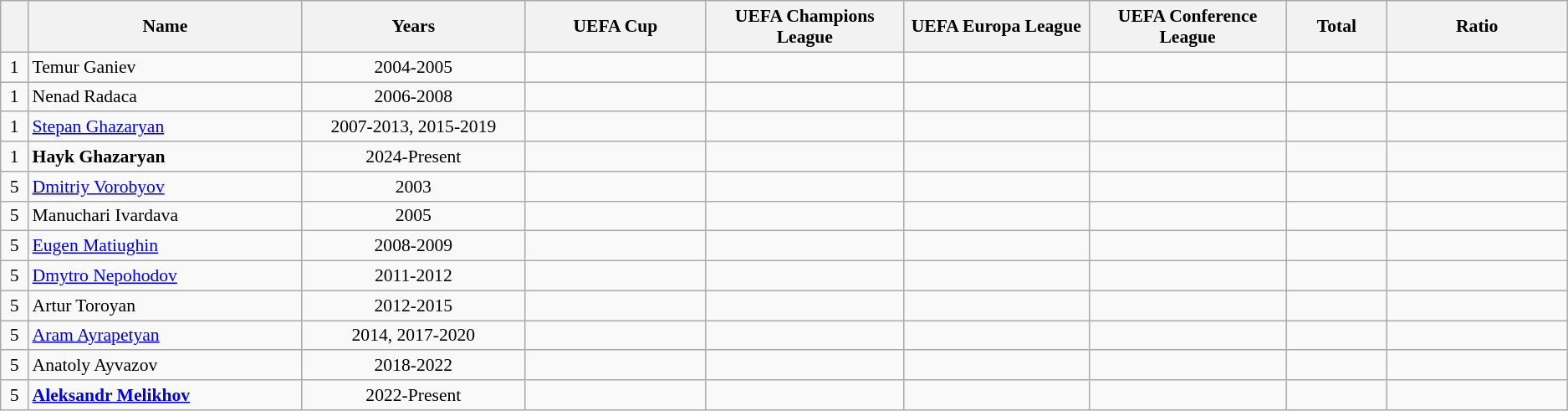<table class="wikitable sortable"  style="text-align:center; font-size:90%; ">
<tr>
<th width=20px></th>
<th width=300px>Name</th>
<th width=250px>Years</th>
<th width=200px>UEFA Cup</th>
<th width=200px>UEFA Champions League</th>
<th width=200px>UEFA Europa League</th>
<th width=200px>UEFA Conference League</th>
<th width=100px>Total</th>
<th width=200px>Ratio</th>
</tr>
<tr>
<td>1</td>
<td align="left"> Temur Ganiev</td>
<td>2004-2005</td>
<td></td>
<td></td>
<td></td>
<td></td>
<td></td>
<td></td>
</tr>
<tr>
<td>1</td>
<td align="left"> Nenad Radaca</td>
<td>2006-2008</td>
<td></td>
<td></td>
<td></td>
<td></td>
<td></td>
<td></td>
</tr>
<tr>
<td>1</td>
<td align="left"> <a href='#'>Stepan Ghazaryan</a></td>
<td>2007-2013, 2015-2019</td>
<td></td>
<td></td>
<td></td>
<td></td>
<td></td>
<td></td>
</tr>
<tr>
<td>1</td>
<td align="left"> <strong>Hayk Ghazaryan</strong></td>
<td>2024-Present</td>
<td></td>
<td></td>
<td></td>
<td></td>
<td></td>
<td></td>
</tr>
<tr>
<td>5</td>
<td align="left"> <a href='#'>Dmitriy Vorobyov</a></td>
<td>2003</td>
<td></td>
<td></td>
<td></td>
<td></td>
<td></td>
<td></td>
</tr>
<tr>
<td>5</td>
<td align="left"> Manuchari Ivardava</td>
<td>2005</td>
<td></td>
<td></td>
<td></td>
<td></td>
<td></td>
<td></td>
</tr>
<tr>
<td>5</td>
<td align="left"> <a href='#'>Eugen Matiughin</a></td>
<td>2008-2009</td>
<td></td>
<td></td>
<td></td>
<td></td>
<td></td>
<td></td>
</tr>
<tr>
<td>5</td>
<td align="left"> <a href='#'>Dmytro Nepohodov</a></td>
<td>2011-2012</td>
<td></td>
<td></td>
<td></td>
<td></td>
<td></td>
<td></td>
</tr>
<tr>
<td>5</td>
<td align="left"> Artur Toroyan</td>
<td>2012-2015</td>
<td></td>
<td></td>
<td></td>
<td></td>
<td></td>
<td></td>
</tr>
<tr>
<td>5</td>
<td align="left"> <a href='#'>Aram Ayrapetyan</a></td>
<td>2014, 2017-2020</td>
<td></td>
<td></td>
<td></td>
<td></td>
<td></td>
<td></td>
</tr>
<tr>
<td>5</td>
<td align="left"> Anatoly Ayvazov</td>
<td>2018-2022</td>
<td></td>
<td></td>
<td></td>
<td></td>
<td></td>
<td></td>
</tr>
<tr>
<td>5</td>
<td align="left"> <strong><a href='#'>Aleksandr Melikhov</a></strong></td>
<td>2022-Present</td>
<td></td>
<td></td>
<td></td>
<td></td>
<td></td>
<td></td>
</tr>
</table>
